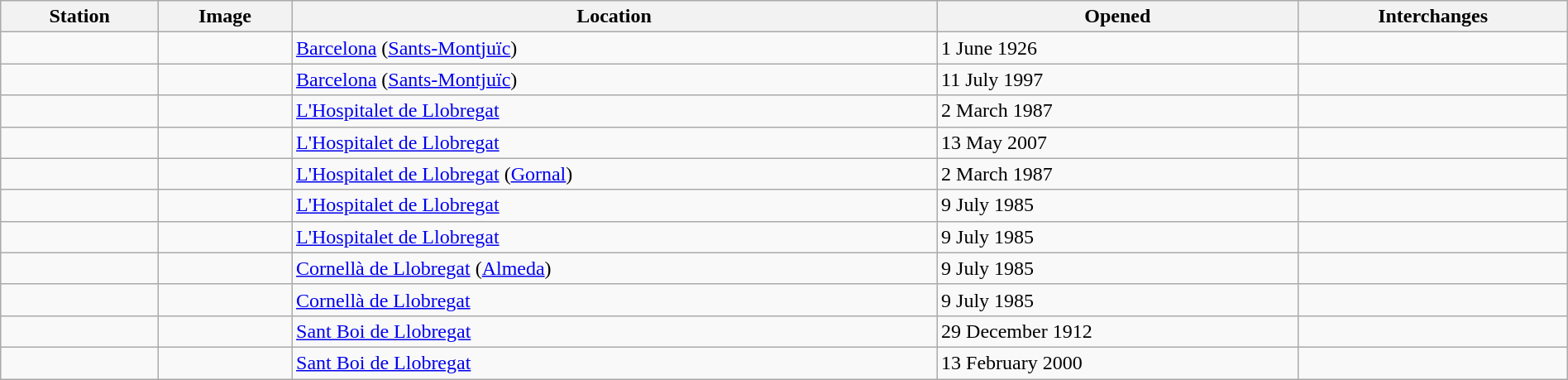<table class="wikitable sortable" style="width:100%">
<tr>
<th>Station</th>
<th style="width:100px" class="unsortable">Image</th>
<th>Location</th>
<th data-sort-type="date">Opened</th>
<th class="unsortable">Interchanges</th>
</tr>
<tr>
<td><strong></strong></td>
<td></td>
<td><a href='#'>Barcelona</a> (<a href='#'>Sants-Montjuïc</a>)</td>
<td>1 June 1926</td>
<td>  </td>
</tr>
<tr>
<td><strong></strong></td>
<td></td>
<td><a href='#'>Barcelona</a> (<a href='#'>Sants-Montjuïc</a>)</td>
<td>11 July 1997</td>
<td></td>
</tr>
<tr>
<td><strong></strong></td>
<td></td>
<td><a href='#'>L'Hospitalet de Llobregat</a></td>
<td>2 March 1987</td>
<td> </td>
</tr>
<tr>
<td><strong></strong></td>
<td></td>
<td><a href='#'>L'Hospitalet de Llobregat</a></td>
<td>13 May 2007</td>
<td> </td>
</tr>
<tr>
<td><strong></strong></td>
<td></td>
<td><a href='#'>L'Hospitalet de Llobregat</a> (<a href='#'>Gornal</a>)</td>
<td>2 March 1987</td>
<td> </td>
</tr>
<tr>
<td><strong></strong></td>
<td></td>
<td><a href='#'>L'Hospitalet de Llobregat</a></td>
<td>9 July 1985</td>
<td></td>
</tr>
<tr>
<td><strong></strong></td>
<td></td>
<td><a href='#'>L'Hospitalet de Llobregat</a></td>
<td>9 July 1985</td>
<td> </td>
</tr>
<tr>
<td><strong></strong></td>
<td></td>
<td><a href='#'>Cornellà de Llobregat</a> (<a href='#'>Almeda</a>)</td>
<td>9 July 1985</td>
<td></td>
</tr>
<tr>
<td><strong></strong></td>
<td></td>
<td><a href='#'>Cornellà de Llobregat</a></td>
<td>9 July 1985</td>
<td></td>
</tr>
<tr>
<td><strong></strong></td>
<td></td>
<td><a href='#'>Sant Boi de Llobregat</a></td>
<td>29 December 1912</td>
<td></td>
</tr>
<tr>
<td><strong></strong></td>
<td></td>
<td><a href='#'>Sant Boi de Llobregat</a></td>
<td>13 February 2000</td>
<td></td>
</tr>
</table>
